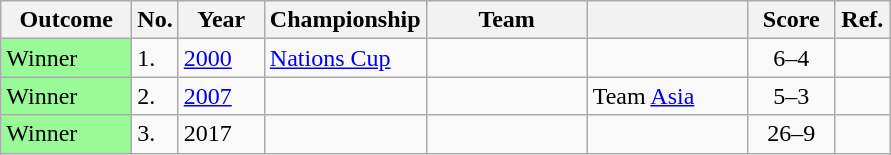<table class="wikitable sortable">
<tr>
<th scope="col" style="width:80px;">Outcome</th>
<th scope="col" style="width:20px;">No.</th>
<th scope="col" style="width:50px;">Year</th>
<th scope="col" style="width:100px;">Championship</th>
<th scope="col" style="width:100px;">Team</th>
<th scope="col" style="width:100px;"></th>
<th scope="col" style="text-align:center; width:50px;">Score</th>
<th scope="col" style="width:30px;" class="unsortable">Ref.</th>
</tr>
<tr>
<td style="background:#98FB98">Winner</td>
<td>1.</td>
<td><a href='#'>2000</a></td>
<td><a href='#'>Nations Cup</a></td>
<td></td>
<td></td>
<td style="text-align:center;">6–4</td>
<td style="text-align:center;"></td>
</tr>
<tr>
<td style="background:#98FB98">Winner</td>
<td>2.</td>
<td><a href='#'>2007</a></td>
<td></td>
<td></td>
<td>Team <a href='#'>Asia</a></td>
<td style="text-align:center;">5–3</td>
<td style="text-align:center;"></td>
</tr>
<tr>
<td style="background:#98FB98">Winner</td>
<td>3.</td>
<td>2017</td>
<td></td>
<td></td>
<td></td>
<td style="text-align:center;">26–9</td>
<td style="text-align:center;"></td>
</tr>
</table>
